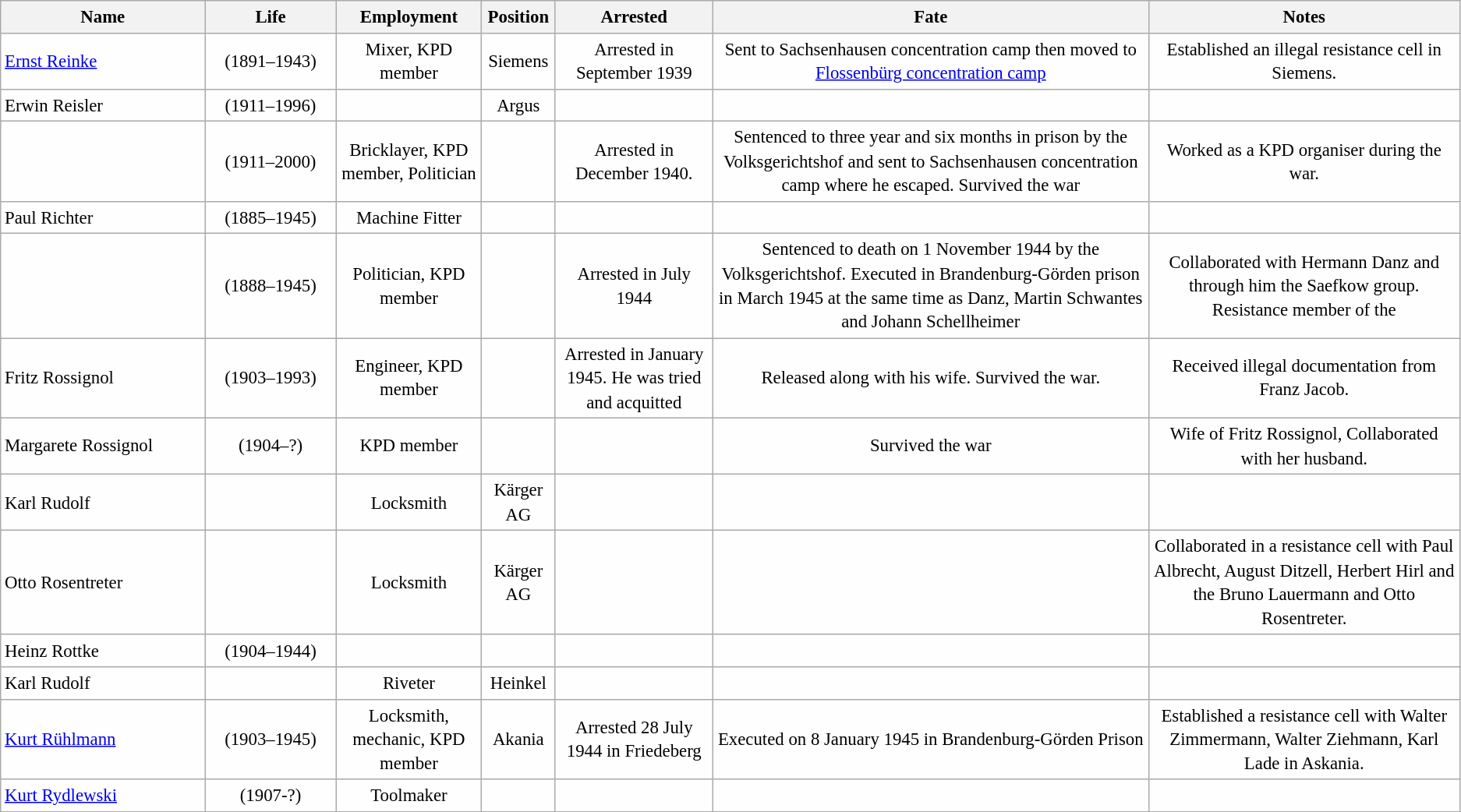<table class="wikitable sortable" style="table-layout:fixed;background-color:#FEFEFE;font-size:95%;padding:0.30em;line-height:1.35em;">
<tr>
<th scope="col"  width=14%>Name</th>
<th scope="col"  width=9%>Life</th>
<th scope="col">Employment</th>
<th scope="col">Position</th>
<th scope="col">Arrested</th>
<th scope="col">Fate</th>
<th scope="col">Notes</th>
</tr>
<tr>
<td><a href='#'>Ernst Reinke</a></td>
<td style="text-align: center;">(1891–1943)</td>
<td style="text-align: center;">Mixer, KPD member</td>
<td style="text-align: center;">Siemens</td>
<td style="text-align: center;">Arrested in September 1939</td>
<td style="text-align: center;">Sent to Sachsenhausen concentration camp then moved to <a href='#'>Flossenbürg concentration camp</a></td>
<td style="text-align: center;">Established an illegal resistance cell in Siemens.</td>
</tr>
<tr>
<td>Erwin Reisler</td>
<td style="text-align: center;">(1911–1996)</td>
<td style="text-align: center;"></td>
<td style="text-align: center;">Argus</td>
<td style="text-align: center;"></td>
<td style="text-align: center;"></td>
<td style="text-align: center;"></td>
</tr>
<tr>
<td></td>
<td style="text-align: center;">(1911–2000)</td>
<td style="text-align: center;">Bricklayer, KPD member, Politician</td>
<td style="text-align: center;"></td>
<td style="text-align: center;">Arrested in December 1940.</td>
<td style="text-align: center;">Sentenced to three year and six months in prison by the Volksgerichtshof  and sent to  Sachsenhausen concentration camp where he escaped. Survived the war</td>
<td style="text-align: center;">Worked as a KPD organiser during the war.</td>
</tr>
<tr>
<td>Paul Richter</td>
<td style="text-align: center;">(1885–1945)</td>
<td style="text-align: center;">Machine Fitter</td>
<td style="text-align: center;"></td>
<td style="text-align: center;"></td>
<td style="text-align: center;"></td>
<td style="text-align: center;"></td>
</tr>
<tr>
<td></td>
<td style="text-align: center;">(1888–1945)</td>
<td style="text-align: center;">Politician, KPD member</td>
<td style="text-align: center;"></td>
<td style="text-align: center;">Arrested in July 1944</td>
<td style="text-align: center;">Sentenced to death on 1 November 1944 by the Volksgerichtshof. Executed in Brandenburg-Görden prison in March 1945 at the same time as Danz, Martin Schwantes and Johann Schellheimer</td>
<td style="text-align: center;">Collaborated with Hermann Danz and through him the Saefkow group. Resistance member of the </td>
</tr>
<tr>
<td>Fritz Rossignol</td>
<td style="text-align: center;">(1903–1993)</td>
<td style="text-align: center;">Engineer, KPD member</td>
<td style="text-align: center;"></td>
<td style="text-align: center;">Arrested in January 1945. He was tried and acquitted</td>
<td style="text-align: center;">Released along with his wife. Survived the war.</td>
<td style="text-align: center;">Received illegal documentation from Franz Jacob.</td>
</tr>
<tr>
<td>Margarete Rossignol</td>
<td style="text-align: center;">(1904–?)</td>
<td style="text-align: center;">KPD member</td>
<td style="text-align: center;"></td>
<td style="text-align: center;"></td>
<td style="text-align: center;">Survived the war</td>
<td style="text-align: center;">Wife of Fritz Rossignol, Collaborated with her husband.</td>
</tr>
<tr>
<td>Karl Rudolf</td>
<td style="text-align: center;"></td>
<td style="text-align: center;">Locksmith</td>
<td style="text-align: center;">Kärger AG</td>
<td style="text-align: center;"></td>
<td style="text-align: center;"></td>
<td style="text-align: center;"></td>
</tr>
<tr>
<td>Otto Rosentreter</td>
<td style="text-align: center;"></td>
<td style="text-align: center;">Locksmith</td>
<td style="text-align: center;">Kärger AG</td>
<td style="text-align: center;"></td>
<td style="text-align: center;"></td>
<td style="text-align: center;">Collaborated in a resistance cell with Paul Albrecht, August Ditzell, Herbert Hirl and the Bruno Lauermann and Otto Rosentreter.</td>
</tr>
<tr>
<td>Heinz Rottke</td>
<td style="text-align: center;">(1904–1944)</td>
<td style="text-align: center;"></td>
<td style="text-align: center;"></td>
<td style="text-align: center;"></td>
<td style="text-align: center;"></td>
<td style="text-align: center;"></td>
</tr>
<tr>
<td>Karl Rudolf</td>
<td style="text-align: center;"></td>
<td style="text-align: center;">Riveter</td>
<td style="text-align: center;">Heinkel</td>
<td style="text-align: center;"></td>
<td style="text-align: center;"></td>
<td style="text-align: center;"></td>
</tr>
<tr>
<td><a href='#'>Kurt Rühlmann</a></td>
<td style="text-align: center;">(1903–1945)</td>
<td style="text-align: center;">Locksmith, mechanic, KPD member</td>
<td style="text-align: center;">Akania</td>
<td style="text-align: center;">Arrested 28 July 1944 in Friedeberg</td>
<td style="text-align: center;">Executed on 8 January 1945 in Brandenburg-Görden Prison</td>
<td style="text-align: center;">Established a resistance cell with Walter Zimmermann, Walter Ziehmann, Karl Lade in Askania.</td>
</tr>
<tr>
<td><a href='#'>Kurt Rydlewski</a></td>
<td style="text-align: center;">(1907-?)</td>
<td style="text-align: center;">Toolmaker</td>
<td style="text-align: center;"></td>
<td style="text-align: center;"></td>
<td style="text-align: center;"></td>
<td style="text-align: center;"></td>
</tr>
<tr>
</tr>
</table>
